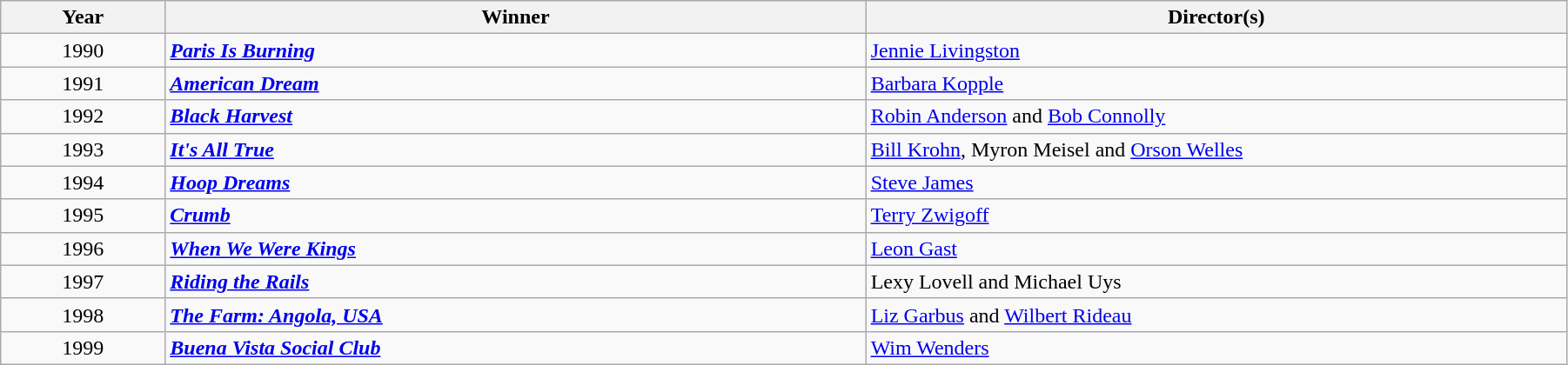<table class="wikitable" width="95%" cellpadding="5">
<tr>
<th width="100"><strong>Year</strong></th>
<th width="450"><strong>Winner</strong></th>
<th width="450"><strong>Director(s)</strong></th>
</tr>
<tr>
<td style="text-align:center;">1990</td>
<td><strong><em><a href='#'>Paris Is Burning</a></em></strong></td>
<td><a href='#'>Jennie Livingston</a></td>
</tr>
<tr>
<td style="text-align:center;">1991</td>
<td><strong><em><a href='#'>American Dream</a></em></strong></td>
<td><a href='#'>Barbara Kopple</a></td>
</tr>
<tr>
<td style="text-align:center;">1992</td>
<td><strong><em><a href='#'>Black Harvest</a></em></strong></td>
<td><a href='#'>Robin Anderson</a> and <a href='#'>Bob Connolly</a></td>
</tr>
<tr>
<td style="text-align:center;">1993</td>
<td><strong><em><a href='#'>It's All True</a></em></strong></td>
<td><a href='#'>Bill Krohn</a>, Myron Meisel and <a href='#'>Orson Welles</a></td>
</tr>
<tr>
<td style="text-align:center;">1994</td>
<td><strong><em><a href='#'>Hoop Dreams</a></em></strong></td>
<td><a href='#'>Steve James</a></td>
</tr>
<tr>
<td style="text-align:center;">1995</td>
<td><strong><em><a href='#'>Crumb</a></em></strong></td>
<td><a href='#'>Terry Zwigoff</a></td>
</tr>
<tr>
<td style="text-align:center;">1996</td>
<td><strong><em><a href='#'>When We Were Kings</a></em></strong></td>
<td><a href='#'>Leon Gast</a></td>
</tr>
<tr>
<td style="text-align:center;">1997</td>
<td><strong><em><a href='#'>Riding the Rails</a></em></strong></td>
<td>Lexy Lovell and Michael Uys</td>
</tr>
<tr>
<td style="text-align:center;">1998</td>
<td><strong><em><a href='#'>The Farm: Angola, USA</a></em></strong></td>
<td><a href='#'>Liz Garbus</a> and <a href='#'>Wilbert Rideau</a></td>
</tr>
<tr>
<td style="text-align:center;">1999</td>
<td><strong><em><a href='#'>Buena Vista Social Club</a></em></strong></td>
<td><a href='#'>Wim Wenders</a></td>
</tr>
</table>
